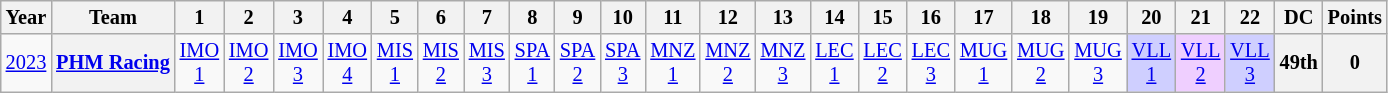<table class="wikitable" style="text-align:center; font-size:85%">
<tr>
<th scope="col">Year</th>
<th scope="col">Team</th>
<th scope="col">1</th>
<th scope="col">2</th>
<th scope="col">3</th>
<th scope="col">4</th>
<th scope="col">5</th>
<th scope="col">6</th>
<th scope="col">7</th>
<th scope="col">8</th>
<th scope="col">9</th>
<th scope="col">10</th>
<th scope="col">11</th>
<th scope="col">12</th>
<th scope="col">13</th>
<th scope="col">14</th>
<th scope="col">15</th>
<th scope="col">16</th>
<th scope="col">17</th>
<th scope="col">18</th>
<th scope="col">19</th>
<th scope="col">20</th>
<th scope="col">21</th>
<th scope="col">22</th>
<th scope="col">DC</th>
<th scope="col">Points</th>
</tr>
<tr>
<td scope="row"><a href='#'>2023</a></td>
<th nowrap><a href='#'>PHM Racing</a></th>
<td><a href='#'>IMO<br>1</a><br></td>
<td><a href='#'>IMO<br>2</a><br></td>
<td><a href='#'>IMO<br>3</a><br></td>
<td><a href='#'>IMO<br>4</a><br></td>
<td><a href='#'>MIS<br>1</a><br></td>
<td><a href='#'>MIS<br>2</a><br></td>
<td><a href='#'>MIS<br>3</a><br></td>
<td><a href='#'>SPA<br>1</a><br></td>
<td><a href='#'>SPA<br>2</a><br></td>
<td><a href='#'>SPA<br>3</a><br></td>
<td><a href='#'>MNZ<br>1</a><br></td>
<td><a href='#'>MNZ<br>2</a><br></td>
<td><a href='#'>MNZ<br>3</a><br></td>
<td><a href='#'>LEC<br>1</a><br></td>
<td><a href='#'>LEC<br>2</a><br></td>
<td><a href='#'>LEC<br>3</a><br></td>
<td><a href='#'>MUG<br>1</a><br></td>
<td><a href='#'>MUG<br>2</a><br></td>
<td><a href='#'>MUG<br>3</a><br></td>
<td style="background:#CFCFFF"><a href='#'>VLL<br>1</a><br></td>
<td style="background:#EFCFFF"><a href='#'>VLL<br>2</a><br></td>
<td style="background:#CFCFFF"><a href='#'>VLL<br>3</a><br></td>
<th>49th</th>
<th>0</th>
</tr>
</table>
